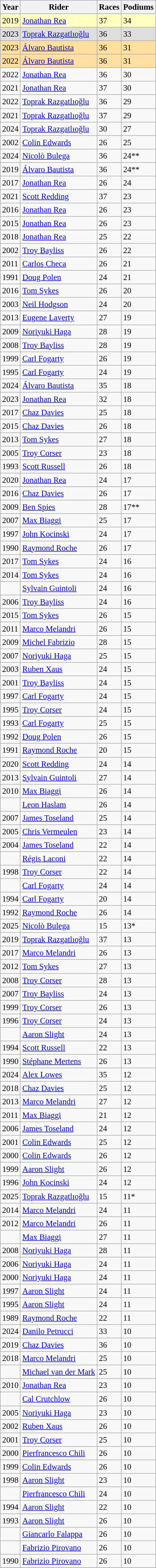<table class="wikitable" style="font-size: 95%;">
<tr>
<th>Year</th>
<th>Rider</th>
<th>Races</th>
<th>Podiums</th>
</tr>
<tr>
<td style="background:#ffffbf;">2019</td>
<td style="background:#ffffbf;"> <a href='#'>Jonathan Rea</a></td>
<td style="background:#ffffbf;">37</td>
<td style="background:#ffffbf;">34</td>
</tr>
<tr>
<td style="background:#dfdfdf;">2023</td>
<td style="background:#dfdfdf;"> <a href='#'>Toprak Razgatlıoğlu</a></td>
<td style="background:#dfdfdf;">36</td>
<td style="background:#dfdfdf;">33</td>
</tr>
<tr>
<td style="background:#ffdf9f;">2023</td>
<td style="background:#ffdf9f;"> <a href='#'>Álvaro Bautista</a></td>
<td style="background:#ffdf9f;">36</td>
<td style="background:#ffdf9f;">31</td>
</tr>
<tr>
<td style="background:#ffdf9f;">2022</td>
<td style="background:#ffdf9f;"> <a href='#'>Álvaro Bautista</a></td>
<td style="background:#ffdf9f;">36</td>
<td style="background:#ffdf9f;">31</td>
</tr>
<tr>
<td>2022</td>
<td> <a href='#'>Jonathan Rea</a></td>
<td>36</td>
<td>30</td>
</tr>
<tr>
<td>2021</td>
<td> <a href='#'>Jonathan Rea</a></td>
<td>37</td>
<td>30</td>
</tr>
<tr>
<td>2022</td>
<td> <a href='#'>Toprak Razgatlıoğlu</a></td>
<td>36</td>
<td>29</td>
</tr>
<tr>
<td>2021</td>
<td> <a href='#'>Toprak Razgatlıoğlu</a></td>
<td>37</td>
<td>29</td>
</tr>
<tr>
<td>2024</td>
<td> <a href='#'>Toprak Razgatlıoğlu</a></td>
<td>30</td>
<td>27</td>
</tr>
<tr>
<td>2002</td>
<td> <a href='#'>Colin Edwards</a></td>
<td>26</td>
<td>25</td>
</tr>
<tr>
<td>2024</td>
<td> <a href='#'>Nicolò Bulega</a></td>
<td>36</td>
<td>24**</td>
</tr>
<tr>
<td>2019</td>
<td> <a href='#'>Álvaro Bautista</a></td>
<td>36</td>
<td>24**</td>
</tr>
<tr>
<td>2017</td>
<td> <a href='#'>Jonathan Rea</a></td>
<td>26</td>
<td>24</td>
</tr>
<tr>
<td>2021</td>
<td> <a href='#'>Scott Redding</a></td>
<td>37</td>
<td>23</td>
</tr>
<tr>
<td>2016</td>
<td> <a href='#'>Jonathan Rea</a></td>
<td>26</td>
<td>23</td>
</tr>
<tr>
<td>2015</td>
<td> <a href='#'>Jonathan Rea</a></td>
<td>26</td>
<td>23</td>
</tr>
<tr>
<td>2018</td>
<td> <a href='#'>Jonathan Rea</a></td>
<td>25</td>
<td>22</td>
</tr>
<tr>
<td>2002</td>
<td> <a href='#'>Troy Bayliss</a></td>
<td>26</td>
<td>22</td>
</tr>
<tr>
<td>2011</td>
<td> <a href='#'>Carlos Checa</a></td>
<td>26</td>
<td>21</td>
</tr>
<tr>
<td>1991</td>
<td> <a href='#'>Doug Polen</a></td>
<td>24</td>
<td>21</td>
</tr>
<tr>
<td>2016</td>
<td> <a href='#'>Tom Sykes</a></td>
<td>26</td>
<td>20</td>
</tr>
<tr>
<td>2003</td>
<td> <a href='#'>Neil Hodgson</a></td>
<td>24</td>
<td>20</td>
</tr>
<tr>
<td>2013</td>
<td> <a href='#'>Eugene Laverty</a></td>
<td>27</td>
<td>19</td>
</tr>
<tr>
<td>2009</td>
<td> <a href='#'>Noriyuki Haga</a></td>
<td>28</td>
<td>19</td>
</tr>
<tr>
<td>2008</td>
<td> <a href='#'>Troy Bayliss</a></td>
<td>28</td>
<td>19</td>
</tr>
<tr>
<td>1999</td>
<td> <a href='#'>Carl Fogarty</a></td>
<td>26</td>
<td>19</td>
</tr>
<tr>
<td>1995</td>
<td> <a href='#'>Carl Fogarty</a></td>
<td>24</td>
<td>19</td>
</tr>
<tr>
<td>2024</td>
<td> <a href='#'>Álvaro Bautista</a></td>
<td>35</td>
<td>18</td>
</tr>
<tr>
<td>2023</td>
<td> <a href='#'>Jonathan Rea</a></td>
<td>32</td>
<td>18</td>
</tr>
<tr>
<td>2017</td>
<td> <a href='#'>Chaz Davies</a></td>
<td>25</td>
<td>18</td>
</tr>
<tr>
<td>2015</td>
<td> <a href='#'>Chaz Davies</a></td>
<td>26</td>
<td>18</td>
</tr>
<tr>
<td>2013</td>
<td> <a href='#'>Tom Sykes</a></td>
<td>27</td>
<td>18</td>
</tr>
<tr>
<td>2005</td>
<td> <a href='#'>Troy Corser</a></td>
<td>23</td>
<td>18</td>
</tr>
<tr>
<td>1993</td>
<td> <a href='#'>Scott Russell</a></td>
<td>26</td>
<td>18</td>
</tr>
<tr>
<td>2020</td>
<td> <a href='#'>Jonathan Rea</a></td>
<td>24</td>
<td>17</td>
</tr>
<tr>
</tr>
<tr>
<td>2016</td>
<td> <a href='#'>Chaz Davies</a></td>
<td>26</td>
<td>17</td>
</tr>
<tr>
<td>2009</td>
<td> <a href='#'>Ben Spies</a></td>
<td>28</td>
<td>17**</td>
</tr>
<tr>
<td>2007</td>
<td> <a href='#'>Max Biaggi</a></td>
<td>25</td>
<td>17</td>
</tr>
<tr>
<td>1997</td>
<td> <a href='#'>John Kocinski</a></td>
<td>24</td>
<td>17</td>
</tr>
<tr>
<td>1990</td>
<td> <a href='#'>Raymond Roche</a></td>
<td>26</td>
<td>17</td>
</tr>
<tr>
<td>2017</td>
<td> <a href='#'>Tom Sykes</a></td>
<td>24</td>
<td>16</td>
</tr>
<tr>
<td>2014</td>
<td> <a href='#'>Tom Sykes</a></td>
<td>24</td>
<td>16</td>
</tr>
<tr>
<td></td>
<td> <a href='#'>Sylvain Guintoli</a></td>
<td>24</td>
<td>16</td>
</tr>
<tr>
<td>2006</td>
<td> <a href='#'>Troy Bayliss</a></td>
<td>24</td>
<td>16</td>
</tr>
<tr>
<td>2015</td>
<td> <a href='#'>Tom Sykes</a></td>
<td>26</td>
<td>15</td>
</tr>
<tr>
<td>2011</td>
<td> <a href='#'>Marco Melandri</a></td>
<td>26</td>
<td>15</td>
</tr>
<tr>
<td>2009</td>
<td> <a href='#'>Michel Fabrizio</a></td>
<td>28</td>
<td>15</td>
</tr>
<tr>
<td>2007</td>
<td> <a href='#'>Noriyuki Haga</a></td>
<td>25</td>
<td>15</td>
</tr>
<tr>
<td>2003</td>
<td> <a href='#'>Ruben Xaus</a></td>
<td>24</td>
<td>15</td>
</tr>
<tr>
<td>2001</td>
<td> <a href='#'>Troy Bayliss</a></td>
<td>24</td>
<td>15</td>
</tr>
<tr>
<td>1997</td>
<td> <a href='#'>Carl Fogarty</a></td>
<td>24</td>
<td>15</td>
</tr>
<tr>
<td>1995</td>
<td> <a href='#'>Troy Corser</a></td>
<td>24</td>
<td>15</td>
</tr>
<tr>
<td>1993</td>
<td> <a href='#'>Carl Fogarty</a></td>
<td>25</td>
<td>15</td>
</tr>
<tr>
<td>1992</td>
<td> <a href='#'>Doug Polen</a></td>
<td>26</td>
<td>15</td>
</tr>
<tr>
<td>1991</td>
<td> <a href='#'>Raymond Roche</a></td>
<td>20</td>
<td>15</td>
</tr>
<tr>
<td>2020</td>
<td> <a href='#'>Scott Redding</a></td>
<td>24</td>
<td>14</td>
</tr>
<tr>
<td>2013</td>
<td> <a href='#'>Sylvain Guintoli</a></td>
<td>27</td>
<td>14</td>
</tr>
<tr>
<td>2010</td>
<td> <a href='#'>Max Biaggi</a></td>
<td>26</td>
<td>14</td>
</tr>
<tr>
<td></td>
<td> <a href='#'>Leon Haslam</a></td>
<td>26</td>
<td>14</td>
</tr>
<tr>
<td>2007</td>
<td> <a href='#'>James Toseland</a></td>
<td>25</td>
<td>14</td>
</tr>
<tr>
<td>2005</td>
<td> <a href='#'>Chris Vermeulen</a></td>
<td>23</td>
<td>14</td>
</tr>
<tr>
<td>2004</td>
<td> <a href='#'>James Toseland</a></td>
<td>22</td>
<td>14</td>
</tr>
<tr>
<td></td>
<td> <a href='#'>Régis Laconi</a></td>
<td>22</td>
<td>14</td>
</tr>
<tr>
<td>1998</td>
<td> <a href='#'>Troy Corser</a></td>
<td>22</td>
<td>14</td>
</tr>
<tr>
<td></td>
<td> <a href='#'>Carl Fogarty</a></td>
<td>24</td>
<td>14</td>
</tr>
<tr>
<td>1994</td>
<td> <a href='#'>Carl Fogarty</a></td>
<td>20</td>
<td>14</td>
</tr>
<tr>
<td>1992</td>
<td> <a href='#'>Raymond Roche</a></td>
<td>26</td>
<td>14</td>
</tr>
<tr>
<td>2025</td>
<td> <a href='#'>Nicolò Bulega</a></td>
<td>15</td>
<td>13*</td>
</tr>
<tr>
<td>2019</td>
<td> <a href='#'>Toprak Razgatlıoğlu</a></td>
<td>37</td>
<td>13</td>
</tr>
<tr>
<td>2017</td>
<td> <a href='#'>Marco Melandri</a></td>
<td>26</td>
<td>13</td>
</tr>
<tr>
<td>2012</td>
<td> <a href='#'>Tom Sykes</a></td>
<td>27</td>
<td>13</td>
</tr>
<tr>
<td>2008</td>
<td> <a href='#'>Troy Corser</a></td>
<td>28</td>
<td>13</td>
</tr>
<tr>
<td>2007</td>
<td> <a href='#'>Troy Bayliss</a></td>
<td>24</td>
<td>13</td>
</tr>
<tr>
<td>1999</td>
<td> <a href='#'>Troy Corser</a></td>
<td>26</td>
<td>13</td>
</tr>
<tr>
<td>1996</td>
<td> <a href='#'>Troy Corser</a></td>
<td>24</td>
<td>13</td>
</tr>
<tr>
<td></td>
<td> <a href='#'>Aaron Slight</a></td>
<td>24</td>
<td>13</td>
</tr>
<tr>
<td>1994</td>
<td> <a href='#'>Scott Russell</a></td>
<td>22</td>
<td>13</td>
</tr>
<tr>
<td>1990</td>
<td> <a href='#'>Stéphane Mertens</a></td>
<td>26</td>
<td>13</td>
</tr>
<tr>
<td>2024</td>
<td> <a href='#'>Alex Lowes</a></td>
<td>35</td>
<td>12</td>
</tr>
<tr>
<td>2018</td>
<td> <a href='#'>Chaz Davies</a></td>
<td>25</td>
<td>12</td>
</tr>
<tr>
<td>2013</td>
<td> <a href='#'>Marco Melandri</a></td>
<td>27</td>
<td>12</td>
</tr>
<tr>
<td>2011</td>
<td> <a href='#'>Max Biaggi</a></td>
<td>21</td>
<td>12</td>
</tr>
<tr>
<td>2006</td>
<td> <a href='#'>James Toseland</a></td>
<td>24</td>
<td>12</td>
</tr>
<tr>
<td>2001</td>
<td> <a href='#'>Colin Edwards</a></td>
<td>25</td>
<td>12</td>
</tr>
<tr>
<td>2000</td>
<td> <a href='#'>Colin Edwards</a></td>
<td>26</td>
<td>12</td>
</tr>
<tr>
<td>1999</td>
<td> <a href='#'>Aaron Slight</a></td>
<td>26</td>
<td>12</td>
</tr>
<tr>
<td>1996</td>
<td> <a href='#'>John Kocinski</a></td>
<td>24</td>
<td>12</td>
</tr>
<tr>
<td>2025</td>
<td> <a href='#'>Toprak Razgatlıoğlu</a></td>
<td>15</td>
<td>11*</td>
</tr>
<tr>
<td>2014</td>
<td> <a href='#'>Marco Melandri</a></td>
<td>24</td>
<td>11</td>
</tr>
<tr>
<td>2012</td>
<td> <a href='#'>Marco Melandri</a></td>
<td>26</td>
<td>11</td>
</tr>
<tr>
<td></td>
<td> <a href='#'>Max Biaggi</a></td>
<td>27</td>
<td>11</td>
</tr>
<tr>
<td>2008</td>
<td> <a href='#'>Noriyuki Haga</a></td>
<td>28</td>
<td>11</td>
</tr>
<tr>
<td>2006</td>
<td> <a href='#'>Noriyuki Haga</a></td>
<td>24</td>
<td>11</td>
</tr>
<tr>
<td>2000</td>
<td> <a href='#'>Noriyuki Haga</a></td>
<td>24</td>
<td>11</td>
</tr>
<tr>
<td>1997</td>
<td> <a href='#'>Aaron Slight</a></td>
<td>24</td>
<td>11</td>
</tr>
<tr>
<td>1995</td>
<td> <a href='#'>Aaron Slight</a></td>
<td>24</td>
<td>11</td>
</tr>
<tr>
<td>1989</td>
<td> <a href='#'>Raymond Roche</a></td>
<td>22</td>
<td>11</td>
</tr>
<tr>
<td>2024</td>
<td> <a href='#'>Danilo Petrucci</a></td>
<td>33</td>
<td>10</td>
</tr>
<tr>
<td>2019</td>
<td> <a href='#'>Chaz Davies</a></td>
<td>36</td>
<td>10</td>
</tr>
<tr>
<td>2018</td>
<td> <a href='#'>Marco Melandri</a></td>
<td>25</td>
<td>10</td>
</tr>
<tr>
<td></td>
<td> <a href='#'>Michael van der Mark</a></td>
<td>25</td>
<td>10</td>
</tr>
<tr>
<td>2010</td>
<td> <a href='#'>Jonathan Rea</a></td>
<td>23</td>
<td>10</td>
</tr>
<tr>
<td></td>
<td> <a href='#'>Cal Crutchlow</a></td>
<td>26</td>
<td>10</td>
</tr>
<tr>
<td>2005</td>
<td> <a href='#'>Noriyuki Haga</a></td>
<td>23</td>
<td>10</td>
</tr>
<tr>
<td>2002</td>
<td> <a href='#'>Ruben Xaus</a></td>
<td>26</td>
<td>10</td>
</tr>
<tr>
<td>2001</td>
<td> <a href='#'>Troy Corser</a></td>
<td>25</td>
<td>10</td>
</tr>
<tr>
<td>2000</td>
<td> <a href='#'>Pierfrancesco Chili</a></td>
<td>26</td>
<td>10</td>
</tr>
<tr>
<td>1999</td>
<td> <a href='#'>Colin Edwards</a></td>
<td>26</td>
<td>10</td>
</tr>
<tr>
<td>1998</td>
<td> <a href='#'>Aaron Slight</a></td>
<td>23</td>
<td>10</td>
</tr>
<tr>
<td></td>
<td> <a href='#'>Pierfrancesco Chili</a></td>
<td>24</td>
<td>10</td>
</tr>
<tr>
<td>1994</td>
<td> <a href='#'>Aaron Slight</a></td>
<td>22</td>
<td>10</td>
</tr>
<tr>
<td>1993</td>
<td> <a href='#'>Aaron Slight</a></td>
<td>26</td>
<td>10</td>
</tr>
<tr>
<td></td>
<td> <a href='#'>Giancarlo Falappa</a></td>
<td>26</td>
<td>10</td>
</tr>
<tr>
<td></td>
<td> <a href='#'>Fabrizio Pirovano</a></td>
<td>26</td>
<td>10</td>
</tr>
<tr>
<td>1990</td>
<td> <a href='#'>Fabrizio Pirovano</a></td>
<td>26</td>
<td>10</td>
</tr>
<tr>
</tr>
</table>
